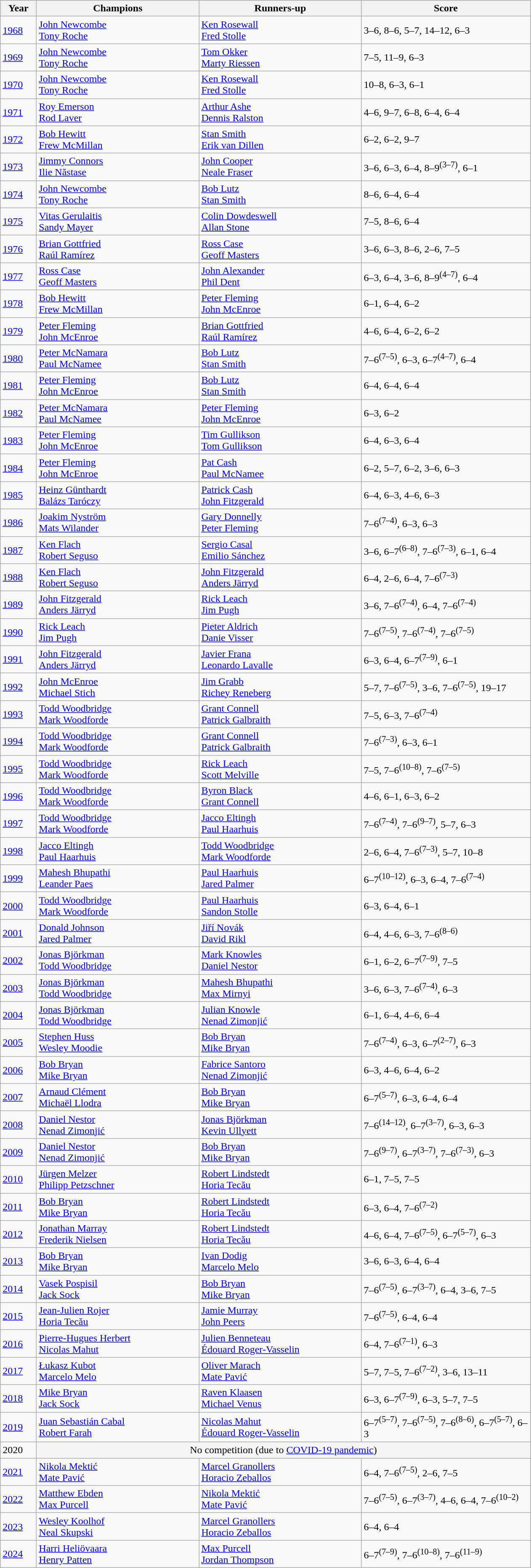<table class="wikitable sortable">
<tr>
<th width=50>Year</th>
<th width=250>Champions</th>
<th width=250>Runners-up</th>
<th width=260 class=unsortable>Score</th>
</tr>
<tr>
<td><a href='#'>1968</a></td>
<td> <a href='#'>John Newcombe</a> <br>  <a href='#'>Tony Roche</a></td>
<td> <a href='#'>Ken Rosewall</a> <br>  <a href='#'>Fred Stolle</a></td>
<td>3–6, 8–6, 5–7, 14–12, 6–3</td>
</tr>
<tr>
<td><a href='#'>1969</a></td>
<td> <a href='#'>John Newcombe</a> <br>  <a href='#'>Tony Roche</a></td>
<td> <a href='#'>Tom Okker</a> <br>  <a href='#'>Marty Riessen</a></td>
<td>7–5, 11–9, 6–3</td>
</tr>
<tr>
<td><a href='#'>1970</a></td>
<td> <a href='#'>John Newcombe</a> <br>  <a href='#'>Tony Roche</a></td>
<td> <a href='#'>Ken Rosewall</a> <br>  <a href='#'>Fred Stolle</a></td>
<td>10–8, 6–3, 6–1</td>
</tr>
<tr>
<td><a href='#'>1971</a></td>
<td> <a href='#'>Roy Emerson</a> <br>  <a href='#'>Rod Laver</a></td>
<td> <a href='#'>Arthur Ashe</a> <br>  <a href='#'>Dennis Ralston</a></td>
<td>4–6, 9–7, 6–8, 6–4, 6–4</td>
</tr>
<tr>
<td><a href='#'>1972</a></td>
<td> <a href='#'>Bob Hewitt</a> <br>  <a href='#'>Frew McMillan</a></td>
<td> <a href='#'>Stan Smith</a> <br>  <a href='#'>Erik van Dillen</a></td>
<td>6–2, 6–2, 9–7</td>
</tr>
<tr>
<td><a href='#'>1973</a></td>
<td> <a href='#'>Jimmy Connors</a> <br>  <a href='#'>Ilie Năstase</a></td>
<td> <a href='#'>John Cooper</a> <br>  <a href='#'>Neale Fraser</a></td>
<td>3–6, 6–3, 6–4, 8–9<sup>(3–7)</sup>, 6–1</td>
</tr>
<tr>
<td><a href='#'>1974</a></td>
<td> <a href='#'>John Newcombe</a> <br>  <a href='#'>Tony Roche</a></td>
<td> <a href='#'>Bob Lutz</a> <br>  <a href='#'>Stan Smith</a></td>
<td>8–6, 6–4, 6–4</td>
</tr>
<tr>
<td><a href='#'>1975</a></td>
<td> <a href='#'>Vitas Gerulaitis</a> <br>  <a href='#'>Sandy Mayer</a></td>
<td> <a href='#'>Colin Dowdeswell</a> <br>  <a href='#'>Allan Stone</a></td>
<td>7–5, 8–6, 6–4</td>
</tr>
<tr>
<td><a href='#'>1976</a></td>
<td> <a href='#'>Brian Gottfried</a> <br>  <a href='#'>Raúl Ramírez</a></td>
<td> <a href='#'>Ross Case</a> <br>  <a href='#'>Geoff Masters</a></td>
<td>3–6, 6–3, 8–6, 2–6, 7–5</td>
</tr>
<tr>
<td><a href='#'>1977</a></td>
<td> <a href='#'>Ross Case</a> <br>  <a href='#'>Geoff Masters</a></td>
<td> <a href='#'>John Alexander</a> <br>  <a href='#'>Phil Dent</a></td>
<td>6–3, 6–4, 3–6, 8–9<sup>(4–7)</sup>, 6–4</td>
</tr>
<tr>
<td><a href='#'>1978</a></td>
<td> <a href='#'>Bob Hewitt</a> <br>  <a href='#'>Frew McMillan</a></td>
<td> <a href='#'>Peter Fleming</a> <br>  <a href='#'>John McEnroe</a></td>
<td>6–1, 6–4, 6–2</td>
</tr>
<tr>
<td><a href='#'>1979</a></td>
<td> <a href='#'>Peter Fleming</a> <br>  <a href='#'>John McEnroe</a></td>
<td> <a href='#'>Brian Gottfried</a> <br>  <a href='#'>Raúl Ramírez</a></td>
<td>4–6, 6–4, 6–2, 6–2</td>
</tr>
<tr>
<td><a href='#'>1980</a></td>
<td> <a href='#'>Peter McNamara</a> <br>  <a href='#'>Paul McNamee</a></td>
<td> <a href='#'>Bob Lutz</a> <br>  <a href='#'>Stan Smith</a></td>
<td>7–6<sup>(7–5)</sup>, 6–3, 6–7<sup>(4–7)</sup>, 6–4</td>
</tr>
<tr>
<td><a href='#'>1981</a></td>
<td> <a href='#'>Peter Fleming</a> <br>  <a href='#'>John McEnroe</a></td>
<td> <a href='#'>Bob Lutz</a> <br>  <a href='#'>Stan Smith</a></td>
<td>6–4, 6–4, 6–4</td>
</tr>
<tr>
<td><a href='#'>1982</a></td>
<td> <a href='#'>Peter McNamara</a> <br>  <a href='#'>Paul McNamee</a></td>
<td> <a href='#'>Peter Fleming</a> <br>  <a href='#'>John McEnroe</a></td>
<td>6–3, 6–2</td>
</tr>
<tr>
<td><a href='#'>1983</a></td>
<td> <a href='#'>Peter Fleming</a> <br>  <a href='#'>John McEnroe</a></td>
<td> <a href='#'>Tim Gullikson</a> <br>  <a href='#'>Tom Gullikson</a></td>
<td>6–4, 6–3, 6–4</td>
</tr>
<tr>
<td><a href='#'>1984</a></td>
<td> <a href='#'>Peter Fleming</a> <br>  <a href='#'>John McEnroe</a></td>
<td> <a href='#'>Pat Cash</a> <br>  <a href='#'>Paul McNamee</a></td>
<td>6–2, 5–7, 6–2, 3–6, 6–3</td>
</tr>
<tr>
<td><a href='#'>1985</a></td>
<td> <a href='#'>Heinz Günthardt</a> <br>  <a href='#'>Balázs Taróczy</a></td>
<td> <a href='#'>Patrick Cash</a> <br>  <a href='#'>John Fitzgerald</a></td>
<td>6–4, 6–3, 4–6, 6–3</td>
</tr>
<tr>
<td><a href='#'>1986</a></td>
<td> <a href='#'>Joakim Nyström</a> <br>  <a href='#'>Mats Wilander</a></td>
<td> <a href='#'>Gary Donnelly</a> <br>  <a href='#'>Peter Fleming</a></td>
<td>7–6<sup>(7–4)</sup>, 6–3, 6–3</td>
</tr>
<tr>
<td><a href='#'>1987</a></td>
<td> <a href='#'>Ken Flach</a> <br>  <a href='#'>Robert Seguso</a></td>
<td> <a href='#'>Sergio Casal</a> <br>  <a href='#'>Emilio Sánchez</a></td>
<td>3–6, 6–7<sup>(6–8)</sup>, 7–6<sup>(7–3)</sup>, 6–1, 6–4</td>
</tr>
<tr>
<td><a href='#'>1988</a></td>
<td> <a href='#'>Ken Flach</a> <br>  <a href='#'>Robert Seguso</a></td>
<td> <a href='#'>John Fitzgerald</a> <br>  <a href='#'>Anders Järryd</a></td>
<td>6–4, 2–6, 6–4, 7–6<sup>(7–3)</sup></td>
</tr>
<tr>
<td><a href='#'>1989</a></td>
<td> <a href='#'>John Fitzgerald</a> <br>  <a href='#'>Anders Järryd</a></td>
<td> <a href='#'>Rick Leach</a> <br>  <a href='#'>Jim Pugh</a></td>
<td>3–6, 7–6<sup>(7–4)</sup>, 6–4, 7–6<sup>(7–4)</sup></td>
</tr>
<tr>
<td><a href='#'>1990</a></td>
<td> <a href='#'>Rick Leach</a> <br>  <a href='#'>Jim Pugh</a></td>
<td> <a href='#'>Pieter Aldrich</a> <br>  <a href='#'>Danie Visser</a></td>
<td>7–6<sup>(7–5)</sup>, 7–6<sup>(7–4)</sup>, 7–6<sup>(7–5)</sup></td>
</tr>
<tr>
<td><a href='#'>1991</a></td>
<td> <a href='#'>John Fitzgerald</a> <br>  <a href='#'>Anders Järryd</a></td>
<td> <a href='#'>Javier Frana</a> <br>  <a href='#'>Leonardo Lavalle</a></td>
<td>6–3, 6–4, 6–7<sup>(7–9)</sup>, 6–1</td>
</tr>
<tr>
<td><a href='#'>1992</a></td>
<td> <a href='#'>John McEnroe</a> <br>  <a href='#'>Michael Stich</a></td>
<td> <a href='#'>Jim Grabb</a> <br>  <a href='#'>Richey Reneberg</a></td>
<td>5–7, 7–6<sup>(7–5)</sup>, 3–6, 7–6<sup>(7–5)</sup>, 19–17</td>
</tr>
<tr>
<td><a href='#'>1993</a></td>
<td> <a href='#'>Todd Woodbridge</a> <br>  <a href='#'>Mark Woodforde</a></td>
<td> <a href='#'>Grant Connell</a> <br>  <a href='#'>Patrick Galbraith</a></td>
<td>7–5, 6–3, 7–6<sup>(7–4)</sup></td>
</tr>
<tr>
<td><a href='#'>1994</a></td>
<td> <a href='#'>Todd Woodbridge</a> <br>  <a href='#'>Mark Woodforde</a></td>
<td> <a href='#'>Grant Connell</a> <br>  <a href='#'>Patrick Galbraith</a></td>
<td>7–6<sup>(7–3)</sup>, 6–3, 6–1</td>
</tr>
<tr>
<td><a href='#'>1995</a></td>
<td> <a href='#'>Todd Woodbridge</a> <br>  <a href='#'>Mark Woodforde</a></td>
<td> <a href='#'>Rick Leach</a> <br>  <a href='#'>Scott Melville</a></td>
<td>7–5, 7–6<sup>(10–8)</sup>, 7–6<sup>(7–5)</sup></td>
</tr>
<tr>
<td><a href='#'>1996</a></td>
<td> <a href='#'>Todd Woodbridge</a> <br>  <a href='#'>Mark Woodforde</a></td>
<td> <a href='#'>Byron Black</a> <br>  <a href='#'>Grant Connell</a></td>
<td>4–6, 6–1, 6–3, 6–2</td>
</tr>
<tr>
<td><a href='#'>1997</a></td>
<td> <a href='#'>Todd Woodbridge</a> <br>  <a href='#'>Mark Woodforde</a></td>
<td> <a href='#'>Jacco Eltingh</a> <br>  <a href='#'>Paul Haarhuis</a></td>
<td>7–6<sup>(7–4)</sup>, 7–6<sup>(9–7)</sup>, 5–7, 6–3</td>
</tr>
<tr>
<td><a href='#'>1998</a></td>
<td> <a href='#'>Jacco Eltingh</a> <br>  <a href='#'>Paul Haarhuis</a></td>
<td> <a href='#'>Todd Woodbridge</a> <br>  <a href='#'>Mark Woodforde</a></td>
<td>2–6, 6–4, 7–6<sup>(7–3)</sup>, 5–7, 10–8</td>
</tr>
<tr>
<td><a href='#'>1999</a></td>
<td> <a href='#'>Mahesh Bhupathi</a> <br>  <a href='#'>Leander Paes</a></td>
<td> <a href='#'>Paul Haarhuis</a> <br>  <a href='#'>Jared Palmer</a></td>
<td>6–7<sup>(10–12)</sup>, 6–3, 6–4, 7–6<sup>(7–4)</sup></td>
</tr>
<tr>
<td><a href='#'>2000</a></td>
<td> <a href='#'>Todd Woodbridge</a> <br>  <a href='#'>Mark Woodforde</a></td>
<td> <a href='#'>Paul Haarhuis</a> <br>  <a href='#'>Sandon Stolle</a></td>
<td>6–3, 6–4, 6–1</td>
</tr>
<tr>
<td><a href='#'>2001</a></td>
<td> <a href='#'>Donald Johnson</a> <br>  <a href='#'>Jared Palmer</a></td>
<td> <a href='#'>Jiří Novák</a> <br>  <a href='#'>David Rikl</a></td>
<td>6–4, 4–6, 6–3, 7–6<sup>(8–6)</sup></td>
</tr>
<tr>
<td><a href='#'>2002</a></td>
<td> <a href='#'>Jonas Björkman</a> <br>  <a href='#'>Todd Woodbridge</a></td>
<td> <a href='#'>Mark Knowles</a> <br>  <a href='#'>Daniel Nestor</a></td>
<td>6–1, 6–2, 6–7<sup>(7–9)</sup>, 7–5</td>
</tr>
<tr>
<td><a href='#'>2003</a></td>
<td> <a href='#'>Jonas Björkman</a> <br>  <a href='#'>Todd Woodbridge</a></td>
<td> <a href='#'>Mahesh Bhupathi</a> <br>  <a href='#'>Max Mirnyi</a></td>
<td>3–6, 6–3, 7–6<sup>(7–4)</sup>, 6–3</td>
</tr>
<tr>
<td><a href='#'>2004</a></td>
<td> <a href='#'>Jonas Björkman</a> <br>  <a href='#'>Todd Woodbridge</a></td>
<td> <a href='#'>Julian Knowle</a> <br>  <a href='#'>Nenad Zimonjić</a></td>
<td>6–1, 6–4, 4–6, 6–4</td>
</tr>
<tr>
<td><a href='#'>2005</a></td>
<td> <a href='#'>Stephen Huss</a> <br>  <a href='#'>Wesley Moodie</a></td>
<td> <a href='#'>Bob Bryan</a> <br>  <a href='#'>Mike Bryan</a></td>
<td>7–6<sup>(7–4)</sup>, 6–3, 6–7<sup>(2–7)</sup>, 6–3</td>
</tr>
<tr>
<td><a href='#'>2006</a></td>
<td> <a href='#'>Bob Bryan</a> <br>  <a href='#'>Mike Bryan</a></td>
<td> <a href='#'>Fabrice Santoro</a> <br>  <a href='#'>Nenad Zimonjić</a></td>
<td>6–3, 4–6, 6–4, 6–2</td>
</tr>
<tr>
<td><a href='#'>2007</a></td>
<td> <a href='#'>Arnaud Clément</a> <br>  <a href='#'>Michaël Llodra</a></td>
<td> <a href='#'>Bob Bryan</a> <br>  <a href='#'>Mike Bryan</a></td>
<td>6–7<sup>(5–7)</sup>, 6–3, 6–4, 6–4</td>
</tr>
<tr>
<td><a href='#'>2008</a></td>
<td> <a href='#'>Daniel Nestor</a> <br>  <a href='#'>Nenad Zimonjić</a></td>
<td> <a href='#'>Jonas Björkman</a> <br>  <a href='#'>Kevin Ullyett</a></td>
<td>7–6<sup>(14–12)</sup>, 6–7<sup>(3–7)</sup>, 6–3, 6–3</td>
</tr>
<tr>
<td><a href='#'>2009</a></td>
<td> <a href='#'>Daniel Nestor</a> <br>  <a href='#'>Nenad Zimonjić</a></td>
<td> <a href='#'>Bob Bryan</a> <br>  <a href='#'>Mike Bryan</a></td>
<td>7–6<sup>(9–7)</sup>, 6–7<sup>(3–7)</sup>, 7–6<sup>(7–3)</sup>, 6–3</td>
</tr>
<tr>
<td><a href='#'>2010</a></td>
<td> <a href='#'>Jürgen Melzer</a> <br>  <a href='#'>Philipp Petzschner</a></td>
<td> <a href='#'>Robert Lindstedt</a> <br>  <a href='#'>Horia Tecău</a></td>
<td>6–1, 7–5, 7–5</td>
</tr>
<tr>
<td><a href='#'>2011</a></td>
<td> <a href='#'>Bob Bryan</a> <br>  <a href='#'>Mike Bryan</a></td>
<td> <a href='#'>Robert Lindstedt</a> <br>  <a href='#'>Horia Tecău</a></td>
<td>6–3, 6–4, 7–6<sup>(7–2)</sup></td>
</tr>
<tr>
<td><a href='#'>2012</a></td>
<td> <a href='#'>Jonathan Marray</a> <br>  <a href='#'>Frederik Nielsen</a></td>
<td> <a href='#'>Robert Lindstedt</a> <br>  <a href='#'>Horia Tecău</a></td>
<td>4–6, 6–4, 7–6<sup>(7–5)</sup>, 6–7<sup>(5–7)</sup>, 6–3</td>
</tr>
<tr>
<td><a href='#'>2013</a></td>
<td> <a href='#'>Bob Bryan</a> <br>  <a href='#'>Mike Bryan</a></td>
<td> <a href='#'>Ivan Dodig</a> <br>  <a href='#'>Marcelo Melo</a></td>
<td>3–6, 6–3, 6–4, 6–4</td>
</tr>
<tr>
<td><a href='#'>2014</a></td>
<td> <a href='#'>Vasek Pospisil</a><br> <a href='#'>Jack Sock</a></td>
<td> <a href='#'>Bob Bryan</a> <br>  <a href='#'>Mike Bryan</a></td>
<td>7–6<sup>(7–5)</sup>, 6–7<sup>(3–7)</sup>, 6–4, 3–6, 7–5</td>
</tr>
<tr>
<td><a href='#'>2015</a></td>
<td> <a href='#'>Jean-Julien Rojer</a><br> <a href='#'>Horia Tecău</a></td>
<td> <a href='#'>Jamie Murray</a><br>  <a href='#'>John Peers</a></td>
<td>7–6<sup>(7–5)</sup>, 6–4, 6–4</td>
</tr>
<tr>
<td><a href='#'>2016</a></td>
<td> <a href='#'>Pierre-Hugues Herbert</a><br> <a href='#'>Nicolas Mahut</a></td>
<td> <a href='#'>Julien Benneteau</a><br> <a href='#'>Édouard Roger-Vasselin</a></td>
<td>6–4, 7–6<sup>(7–1)</sup>, 6–3</td>
</tr>
<tr>
<td><a href='#'>2017</a></td>
<td> <a href='#'>Łukasz Kubot</a><br> <a href='#'>Marcelo Melo</a></td>
<td> <a href='#'>Oliver Marach</a><br> <a href='#'>Mate Pavić</a></td>
<td>5–7, 7–5, 7–6<sup>(7–2)</sup>, 3–6, 13–11</td>
</tr>
<tr>
<td><a href='#'>2018</a></td>
<td> <a href='#'>Mike Bryan</a><br> <a href='#'>Jack Sock</a></td>
<td> <a href='#'>Raven Klaasen</a><br> <a href='#'>Michael Venus</a></td>
<td>6–3, 6–7<sup>(7–9)</sup>, 6–3, 5–7, 7–5</td>
</tr>
<tr>
<td><a href='#'>2019</a></td>
<td> <a href='#'>Juan Sebastián Cabal</a><br> <a href='#'>Robert Farah</a></td>
<td> <a href='#'>Nicolas Mahut</a><br> <a href='#'>Édouard Roger-Vasselin</a></td>
<td>6–7<sup>(5–7)</sup>, 7–6<sup>(7–5)</sup>, 7–6<sup>(8–6)</sup>, 6–7<sup>(5–7)</sup>, 6–3</td>
</tr>
<tr>
<td>2020</td>
<td align="center" bgcolor="#f5f5f5" colspan="3">No competition (due to <a href='#'>COVID-19 pandemic</a>)</td>
</tr>
<tr>
<td><a href='#'>2021</a></td>
<td> <a href='#'>Nikola Mektić</a><br> <a href='#'>Mate Pavić</a></td>
<td> <a href='#'>Marcel Granollers</a><br> <a href='#'>Horacio Zeballos</a></td>
<td>6–4, 7–6<sup>(7–5)</sup>, 2–6, 7–5</td>
</tr>
<tr>
<td><a href='#'>2022</a></td>
<td> <a href='#'>Matthew Ebden</a><br> <a href='#'>Max Purcell</a></td>
<td> <a href='#'>Nikola Mektić</a><br> <a href='#'>Mate Pavić</a></td>
<td>7–6<sup>(7–5)</sup>, 6–7<sup>(3–7)</sup>, 4–6, 6–4, 7–6<sup>(10–2)</sup></td>
</tr>
<tr>
<td><a href='#'>2023</a></td>
<td> <a href='#'>Wesley Koolhof</a><br> <a href='#'>Neal Skupski</a></td>
<td> <a href='#'>Marcel Granollers</a><br> <a href='#'>Horacio Zeballos</a></td>
<td>6–4, 6–4</td>
</tr>
<tr>
<td><a href='#'>2024</a></td>
<td> <a href='#'>Harri Heliövaara</a><br> <a href='#'>Henry Patten</a></td>
<td> <a href='#'>Max Purcell</a><br> <a href='#'>Jordan Thompson</a></td>
<td>6–7<sup>(7–9)</sup>, 7–6<sup>(10–8)</sup>, 7–6<sup>(11–9)</sup></td>
</tr>
</table>
